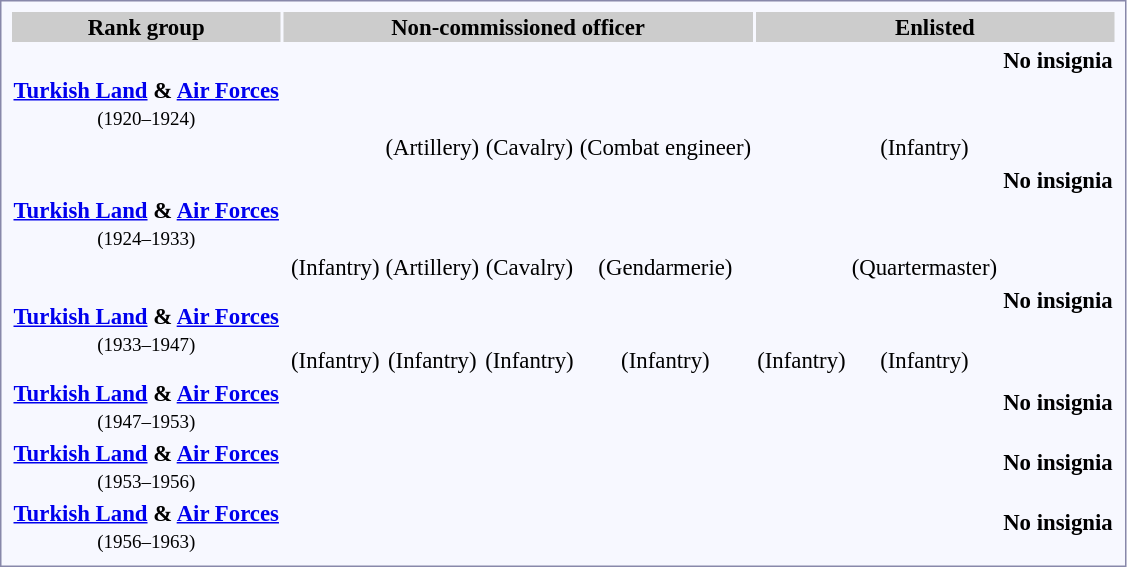<table style="border:1px solid #8888aa; background-color:#f7f8ff; padding:5px; font-size:95%; margin: 0px 12px 12px 0px; text-align:center;">
<tr style="background-color:#CCCCCC;">
<th>Rank group</th>
<th colspan=5>Non-commissioned officer</th>
<th colspan=3>Enlisted</th>
</tr>
<tr>
<td rowspan=2><strong> <a href='#'>Turkish Land</a> & <a href='#'>Air Forces</a></strong><br><small>(1920–1924)</small></td>
<td></td>
<td></td>
<td></td>
<td></td>
<td></td>
<td></td>
<td></td>
<td colspan=3><strong>No insignia</strong></td>
</tr>
<tr>
<td></td>
<td></td>
<td><br><br>(Artillery)</td>
<td><br><br>(Cavalry)</td>
<td><br><br>(Combat engineer)</td>
<td></td>
<td><br><br>(Infantry)</td>
<td colspan=3><br></td>
</tr>
<tr style="text-align:center;">
<td rowspan=2><strong> <a href='#'>Turkish Land</a> & <a href='#'>Air Forces</a></strong><br><small>(1924–1933)</small></td>
<td></td>
<td></td>
<td></td>
<td></td>
<td></td>
<td></td>
<td></td>
<td colspan=3><strong>No insignia</strong></td>
</tr>
<tr>
<td></td>
<td><br><br>(Infantry)</td>
<td><br><br>(Artillery)</td>
<td><br><br>(Cavalry)</td>
<td><br> <br>(Gendarmerie)</td>
<td></td>
<td><br> <br>(Quartermaster)</td>
<td colspan=3><br></td>
</tr>
<tr style="text-align:center;">
<td rowspan=2><strong> <a href='#'>Turkish Land</a> & <a href='#'>Air Forces</a></strong><br><small>(1933–1947)</small></td>
<td></td>
<td></td>
<td></td>
<td></td>
<td></td>
<td></td>
<td></td>
<td colspan=2><strong>No insignia</strong></td>
</tr>
<tr>
<td></td>
<td><br>(Infantry)</td>
<td><br>(Infantry)</td>
<td><br>(Infantry)</td>
<td><br>(Infantry)</td>
<td><br>(Infantry)</td>
<td><br>(Infantry)</td>
<td></td>
</tr>
<tr style="text-align:center;">
<td rowspan=2><strong> <a href='#'>Turkish Land</a> & <a href='#'>Air Forces</a></strong><br><small>(1947–1953)</small></td>
<td></td>
<td></td>
<td></td>
<td></td>
<td></td>
<td></td>
<td></td>
<td colspan=2><strong>No insignia</strong></td>
</tr>
<tr>
<td></td>
<td></td>
<td></td>
<td></td>
<td></td>
<td></td>
<td></td>
<td></td>
</tr>
<tr style="text-align:center;">
<td rowspan=2><strong> <a href='#'>Turkish Land</a> & <a href='#'>Air Forces</a></strong><br><small>(1953–1956)</small></td>
<td></td>
<td></td>
<td></td>
<td></td>
<td></td>
<td></td>
<td></td>
<td colspan=2><strong>No insignia</strong></td>
</tr>
<tr>
<td></td>
<td></td>
<td></td>
<td></td>
<td></td>
<td></td>
<td></td>
<td></td>
</tr>
<tr style="text-align:center;">
<td rowspan=2><strong> <a href='#'>Turkish Land</a> & <a href='#'>Air Forces</a></strong><br><small>(1956–1963)</small></td>
<td></td>
<td></td>
<td></td>
<td></td>
<td></td>
<td></td>
<td></td>
<td colspan=2><strong>No insignia</strong></td>
</tr>
<tr>
<td></td>
<td></td>
<td></td>
<td></td>
<td></td>
<td></td>
<td></td>
<td></td>
</tr>
</table>
